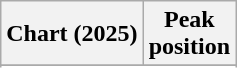<table class="wikitable sortable plainrowheaders" style="text-align:center">
<tr>
<th scope="col">Chart (2025)</th>
<th scope="col">Peak<br>position</th>
</tr>
<tr>
</tr>
<tr>
</tr>
</table>
